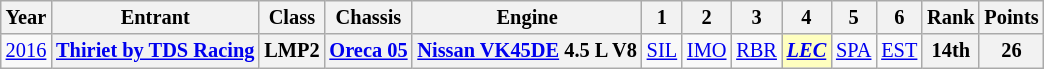<table class="wikitable" style="text-align:center; font-size:85%">
<tr>
<th>Year</th>
<th>Entrant</th>
<th>Class</th>
<th>Chassis</th>
<th>Engine</th>
<th>1</th>
<th>2</th>
<th>3</th>
<th>4</th>
<th>5</th>
<th>6</th>
<th>Rank</th>
<th>Points</th>
</tr>
<tr>
<td><a href='#'>2016</a></td>
<th nowrap><a href='#'>Thiriet by TDS Racing</a></th>
<th>LMP2</th>
<th nowrap><a href='#'>Oreca 05</a></th>
<th nowrap><a href='#'>Nissan VK45DE</a> 4.5 L V8</th>
<td><a href='#'>SIL</a></td>
<td><a href='#'>IMO</a></td>
<td><a href='#'>RBR</a></td>
<td style="background:#FFFFBF;"><strong><em><a href='#'>LEC</a></em></strong><br></td>
<td><a href='#'>SPA</a></td>
<td><a href='#'>EST</a></td>
<th>14th</th>
<th>26</th>
</tr>
</table>
